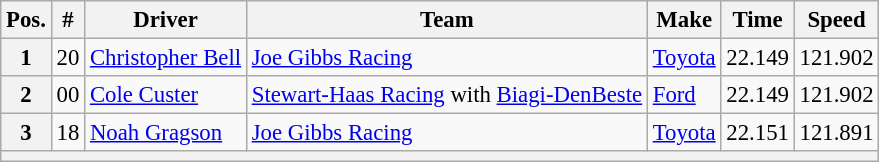<table class="wikitable" style="font-size:95%">
<tr>
<th>Pos.</th>
<th>#</th>
<th>Driver</th>
<th>Team</th>
<th>Make</th>
<th>Time</th>
<th>Speed</th>
</tr>
<tr>
<th>1</th>
<td>20</td>
<td><a href='#'>Christopher Bell</a></td>
<td><a href='#'>Joe Gibbs Racing</a></td>
<td><a href='#'>Toyota</a></td>
<td>22.149</td>
<td>121.902</td>
</tr>
<tr>
<th>2</th>
<td>00</td>
<td><a href='#'>Cole Custer</a></td>
<td><a href='#'>Stewart-Haas Racing</a> with <a href='#'>Biagi-DenBeste</a></td>
<td><a href='#'>Ford</a></td>
<td>22.149</td>
<td>121.902</td>
</tr>
<tr>
<th>3</th>
<td>18</td>
<td><a href='#'>Noah Gragson</a></td>
<td><a href='#'>Joe Gibbs Racing</a></td>
<td><a href='#'>Toyota</a></td>
<td>22.151</td>
<td>121.891</td>
</tr>
<tr>
<th colspan="7"></th>
</tr>
</table>
